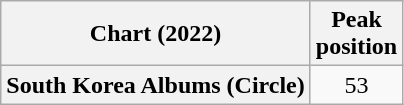<table class="wikitable plainrowheaders" style="text-align:center">
<tr>
<th scope="col">Chart (2022)</th>
<th scope="col">Peak<br>position</th>
</tr>
<tr>
<th scope="row">South Korea Albums (Circle)</th>
<td>53</td>
</tr>
</table>
